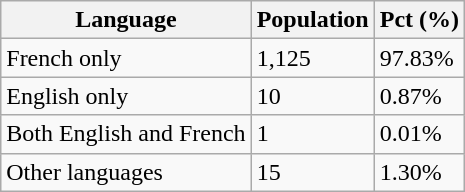<table class="wikitable">
<tr>
<th>Language</th>
<th>Population</th>
<th>Pct (%)</th>
</tr>
<tr>
<td>French only</td>
<td>1,125</td>
<td>97.83%</td>
</tr>
<tr>
<td>English only</td>
<td>10</td>
<td>0.87%</td>
</tr>
<tr>
<td>Both English and French</td>
<td>1</td>
<td>0.01%</td>
</tr>
<tr>
<td>Other languages</td>
<td>15</td>
<td>1.30%</td>
</tr>
</table>
